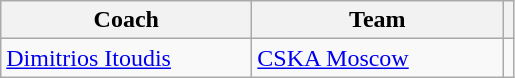<table class="wikitable">
<tr>
<th width=160>Coach</th>
<th width=160>Team</th>
<th></th>
</tr>
<tr>
<td> <a href='#'>Dimitrios Itoudis</a></td>
<td>  <a href='#'>CSKA Moscow</a></td>
<td></td>
</tr>
</table>
